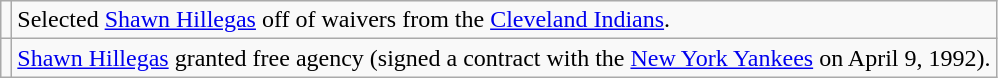<table class="wikitable">
<tr>
<td></td>
<td>Selected <a href='#'>Shawn Hillegas</a> off of waivers from the <a href='#'>Cleveland Indians</a>.</td>
</tr>
<tr>
<td></td>
<td><a href='#'>Shawn Hillegas</a> granted free agency (signed a contract with the <a href='#'>New York Yankees</a> on April 9, 1992).</td>
</tr>
</table>
